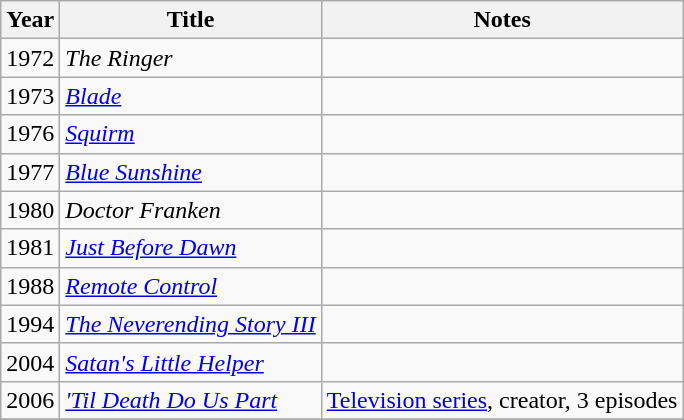<table class="wikitable sortable">
<tr>
<th>Year</th>
<th>Title</th>
<th>Notes</th>
</tr>
<tr>
<td>1972</td>
<td><em>The Ringer</em></td>
<td></td>
</tr>
<tr>
<td>1973</td>
<td><em><a href='#'>Blade</a></em></td>
<td></td>
</tr>
<tr>
<td>1976</td>
<td><em><a href='#'>Squirm</a></em></td>
<td></td>
</tr>
<tr>
<td>1977</td>
<td><em><a href='#'>Blue Sunshine</a></em></td>
<td></td>
</tr>
<tr>
<td>1980</td>
<td><em>Doctor Franken</em></td>
<td></td>
</tr>
<tr>
<td>1981</td>
<td><em><a href='#'>Just Before Dawn</a></em></td>
<td></td>
</tr>
<tr>
<td>1988</td>
<td><em><a href='#'>Remote Control</a></em></td>
<td></td>
</tr>
<tr>
<td>1994</td>
<td><em><a href='#'>The Neverending Story III</a></em></td>
<td></td>
</tr>
<tr>
<td>2004</td>
<td><em><a href='#'>Satan's Little Helper</a></em></td>
<td></td>
</tr>
<tr>
<td>2006</td>
<td><em><a href='#'>'Til Death Do Us Part</a></em></td>
<td><a href='#'>Television series</a>, creator, 3 episodes</td>
</tr>
<tr>
</tr>
</table>
